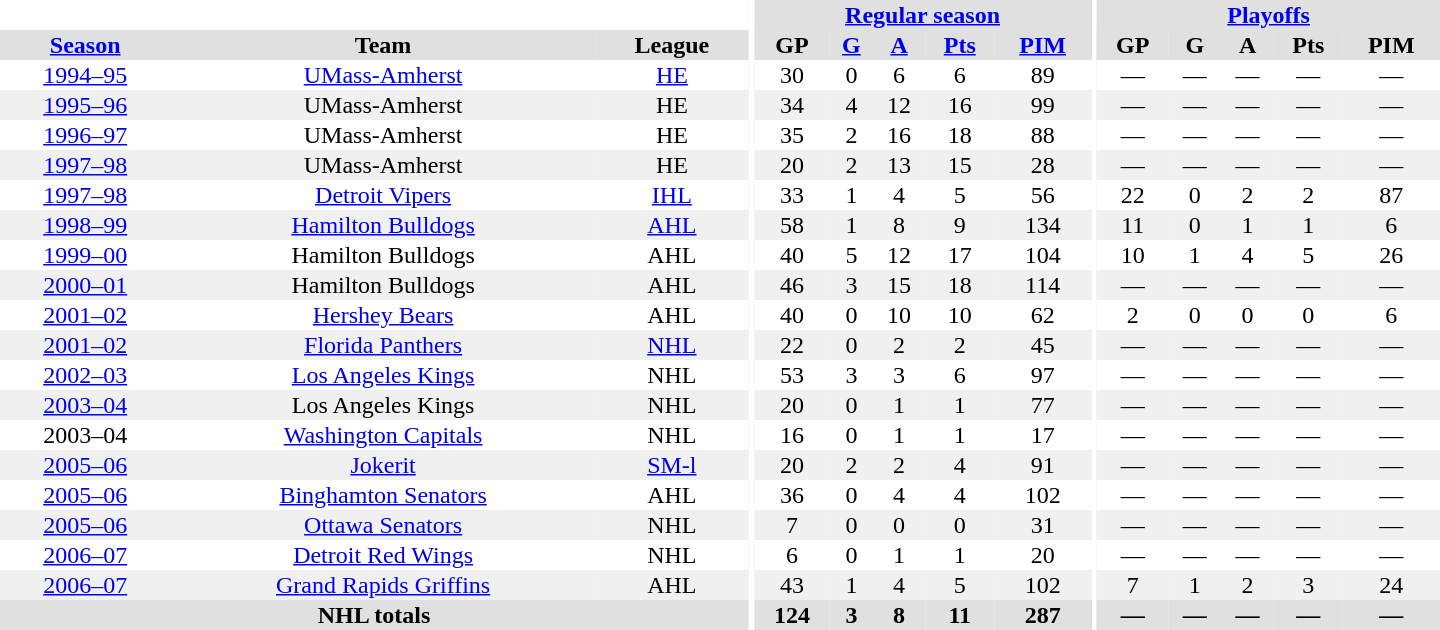<table border="0" cellpadding="1" cellspacing="0" style="text-align:center; width:60em">
<tr bgcolor="#e0e0e0">
<th colspan="3" bgcolor="#ffffff"></th>
<th rowspan="99" bgcolor="#ffffff"></th>
<th colspan="5"><a href='#'>Regular season</a></th>
<th rowspan="99" bgcolor="#ffffff"></th>
<th colspan="5"><a href='#'>Playoffs</a></th>
</tr>
<tr bgcolor="#e0e0e0">
<th><a href='#'>Season</a></th>
<th>Team</th>
<th>League</th>
<th>GP</th>
<th><a href='#'>G</a></th>
<th><a href='#'>A</a></th>
<th><a href='#'>Pts</a></th>
<th><a href='#'>PIM</a></th>
<th>GP</th>
<th>G</th>
<th>A</th>
<th>Pts</th>
<th>PIM</th>
</tr>
<tr ALIGN="center">
<td ALIGN="center"><a href='#'>1994–95</a></td>
<td ALIGN="center"><a href='#'>UMass-Amherst</a></td>
<td ALIGN="center"><a href='#'>HE</a></td>
<td ALIGN="center">30</td>
<td ALIGN="center">0</td>
<td ALIGN="center">6</td>
<td ALIGN="center">6</td>
<td ALIGN="center">89</td>
<td ALIGN="center">—</td>
<td ALIGN="center">—</td>
<td ALIGN="center">—</td>
<td ALIGN="center">—</td>
<td ALIGN="center">—</td>
</tr>
<tr ALIGN="center" bgcolor="#f0f0f0">
<td ALIGN="center"><a href='#'>1995–96</a></td>
<td ALIGN="center">UMass-Amherst</td>
<td ALIGN="center">HE</td>
<td ALIGN="center">34</td>
<td ALIGN="center">4</td>
<td ALIGN="center">12</td>
<td ALIGN="center">16</td>
<td ALIGN="center">99</td>
<td ALIGN="center">—</td>
<td ALIGN="center">—</td>
<td ALIGN="center">—</td>
<td ALIGN="center">—</td>
<td ALIGN="center">—</td>
</tr>
<tr ALIGN="center">
<td ALIGN="center"><a href='#'>1996–97</a></td>
<td ALIGN="center">UMass-Amherst</td>
<td ALIGN="center">HE</td>
<td ALIGN="center">35</td>
<td ALIGN="center">2</td>
<td ALIGN="center">16</td>
<td ALIGN="center">18</td>
<td ALIGN="center">88</td>
<td ALIGN="center">—</td>
<td ALIGN="center">—</td>
<td ALIGN="center">—</td>
<td ALIGN="center">—</td>
<td ALIGN="center">—</td>
</tr>
<tr ALIGN="center" bgcolor="#f0f0f0">
<td ALIGN="center"><a href='#'>1997–98</a></td>
<td ALIGN="center">UMass-Amherst</td>
<td ALIGN="center">HE</td>
<td ALIGN="center">20</td>
<td ALIGN="center">2</td>
<td ALIGN="center">13</td>
<td ALIGN="center">15</td>
<td ALIGN="center">28</td>
<td ALIGN="center">—</td>
<td ALIGN="center">—</td>
<td ALIGN="center">—</td>
<td ALIGN="center">—</td>
<td ALIGN="center">—</td>
</tr>
<tr ALIGN="center">
<td ALIGN="center"><a href='#'>1997–98</a></td>
<td ALIGN="center"><a href='#'>Detroit Vipers</a></td>
<td ALIGN="center"><a href='#'>IHL</a></td>
<td ALIGN="center">33</td>
<td ALIGN="center">1</td>
<td ALIGN="center">4</td>
<td ALIGN="center">5</td>
<td ALIGN="center">56</td>
<td ALIGN="center">22</td>
<td ALIGN="center">0</td>
<td ALIGN="center">2</td>
<td ALIGN="center">2</td>
<td ALIGN="center">87</td>
</tr>
<tr ALIGN="center"  bgcolor="#f0f0f0">
<td ALIGN="center"><a href='#'>1998–99</a></td>
<td ALIGN="center"><a href='#'>Hamilton Bulldogs</a></td>
<td ALIGN="center"><a href='#'>AHL</a></td>
<td ALIGN="center">58</td>
<td ALIGN="center">1</td>
<td ALIGN="center">8</td>
<td ALIGN="center">9</td>
<td ALIGN="center">134</td>
<td ALIGN="center">11</td>
<td ALIGN="center">0</td>
<td ALIGN="center">1</td>
<td ALIGN="center">1</td>
<td ALIGN="center">6</td>
</tr>
<tr ALIGN="center">
<td ALIGN="center"><a href='#'>1999–00</a></td>
<td ALIGN="center">Hamilton Bulldogs</td>
<td ALIGN="center">AHL</td>
<td ALIGN="center">40</td>
<td ALIGN="center">5</td>
<td ALIGN="center">12</td>
<td ALIGN="center">17</td>
<td ALIGN="center">104</td>
<td ALIGN="center">10</td>
<td ALIGN="center">1</td>
<td ALIGN="center">4</td>
<td ALIGN="center">5</td>
<td ALIGN="center">26</td>
</tr>
<tr ALIGN="center"  bgcolor="#f0f0f0">
<td ALIGN="center"><a href='#'>2000–01</a></td>
<td ALIGN="center">Hamilton Bulldogs</td>
<td ALIGN="center">AHL</td>
<td ALIGN="center">46</td>
<td ALIGN="center">3</td>
<td ALIGN="center">15</td>
<td ALIGN="center">18</td>
<td ALIGN="center">114</td>
<td ALIGN="center">—</td>
<td ALIGN="center">—</td>
<td ALIGN="center">—</td>
<td ALIGN="center">—</td>
<td ALIGN="center">—</td>
</tr>
<tr ALIGN="center">
<td ALIGN="center"><a href='#'>2001–02</a></td>
<td ALIGN="center"><a href='#'>Hershey Bears</a></td>
<td ALIGN="center">AHL</td>
<td ALIGN="center">40</td>
<td ALIGN="center">0</td>
<td ALIGN="center">10</td>
<td ALIGN="center">10</td>
<td ALIGN="center">62</td>
<td ALIGN="center">2</td>
<td ALIGN="center">0</td>
<td ALIGN="center">0</td>
<td ALIGN="center">0</td>
<td ALIGN="center">6</td>
</tr>
<tr ALIGN="center" bgcolor="#f0f0f0">
<td ALIGN="center"><a href='#'>2001–02</a></td>
<td ALIGN="center"><a href='#'>Florida Panthers</a></td>
<td ALIGN="center"><a href='#'>NHL</a></td>
<td ALIGN="center">22</td>
<td ALIGN="center">0</td>
<td ALIGN="center">2</td>
<td ALIGN="center">2</td>
<td ALIGN="center">45</td>
<td ALIGN="center">—</td>
<td ALIGN="center">—</td>
<td ALIGN="center">—</td>
<td ALIGN="center">—</td>
<td ALIGN="center">—</td>
</tr>
<tr ALIGN="center">
<td ALIGN="center"><a href='#'>2002–03</a></td>
<td ALIGN="center"><a href='#'>Los Angeles Kings</a></td>
<td ALIGN="center">NHL</td>
<td ALIGN="center">53</td>
<td ALIGN="center">3</td>
<td ALIGN="center">3</td>
<td ALIGN="center">6</td>
<td ALIGN="center">97</td>
<td ALIGN="center">—</td>
<td ALIGN="center">—</td>
<td ALIGN="center">—</td>
<td ALIGN="center">—</td>
<td ALIGN="center">—</td>
</tr>
<tr ALIGN="center" bgcolor="#f0f0f0">
<td ALIGN="center"><a href='#'>2003–04</a></td>
<td ALIGN="center">Los Angeles Kings</td>
<td ALIGN="center">NHL</td>
<td ALIGN="center">20</td>
<td ALIGN="center">0</td>
<td ALIGN="center">1</td>
<td ALIGN="center">1</td>
<td ALIGN="center">77</td>
<td ALIGN="center">—</td>
<td ALIGN="center">—</td>
<td ALIGN="center">—</td>
<td ALIGN="center">—</td>
<td ALIGN="center">—</td>
</tr>
<tr ALIGN="center">
<td ALIGN="center">2003–04</td>
<td ALIGN="center"><a href='#'>Washington Capitals</a></td>
<td ALIGN="center">NHL</td>
<td ALIGN="center">16</td>
<td ALIGN="center">0</td>
<td ALIGN="center">1</td>
<td ALIGN="center">1</td>
<td ALIGN="center">17</td>
<td ALIGN="center">—</td>
<td ALIGN="center">—</td>
<td ALIGN="center">—</td>
<td ALIGN="center">—</td>
<td ALIGN="center">—</td>
</tr>
<tr ALIGN="center"  bgcolor="#f0f0f0">
<td ALIGN="center"><a href='#'>2005–06</a></td>
<td ALIGN="center"><a href='#'>Jokerit</a></td>
<td ALIGN="center"><a href='#'>SM-l</a></td>
<td ALIGN="center">20</td>
<td ALIGN="center">2</td>
<td ALIGN="center">2</td>
<td ALIGN="center">4</td>
<td ALIGN="center">91</td>
<td ALIGN="center">—</td>
<td ALIGN="center">—</td>
<td ALIGN="center">—</td>
<td ALIGN="center">—</td>
<td ALIGN="center">—</td>
</tr>
<tr ALIGN="center">
<td ALIGN="center"><a href='#'>2005–06</a></td>
<td ALIGN="center"><a href='#'>Binghamton Senators</a></td>
<td ALIGN="center">AHL</td>
<td ALIGN="center">36</td>
<td ALIGN="center">0</td>
<td ALIGN="center">4</td>
<td ALIGN="center">4</td>
<td ALIGN="center">102</td>
<td ALIGN="center">—</td>
<td ALIGN="center">—</td>
<td ALIGN="center">—</td>
<td ALIGN="center">—</td>
<td ALIGN="center">—</td>
</tr>
<tr ALIGN="center" bgcolor="#f0f0f0">
<td ALIGN="center"><a href='#'>2005–06</a></td>
<td ALIGN="center"><a href='#'>Ottawa Senators</a></td>
<td ALIGN="center">NHL</td>
<td ALIGN="center">7</td>
<td ALIGN="center">0</td>
<td ALIGN="center">0</td>
<td ALIGN="center">0</td>
<td ALIGN="center">31</td>
<td ALIGN="center">—</td>
<td ALIGN="center">—</td>
<td ALIGN="center">—</td>
<td ALIGN="center">—</td>
<td ALIGN="center">—</td>
</tr>
<tr ALIGN="center">
<td ALIGN="center"><a href='#'>2006–07</a></td>
<td ALIGN="center"><a href='#'>Detroit Red Wings</a></td>
<td ALIGN="center">NHL</td>
<td ALIGN="center">6</td>
<td ALIGN="center">0</td>
<td ALIGN="center">1</td>
<td ALIGN="center">1</td>
<td ALIGN="center">20</td>
<td ALIGN="center">—</td>
<td ALIGN="center">—</td>
<td ALIGN="center">—</td>
<td ALIGN="center">—</td>
<td ALIGN="center">—</td>
</tr>
<tr ALIGN="center" bgcolor="#f0f0f0">
<td ALIGN="center"><a href='#'>2006–07</a></td>
<td ALIGN="center"><a href='#'>Grand Rapids Griffins</a></td>
<td ALIGN="center">AHL</td>
<td ALIGN="center">43</td>
<td ALIGN="center">1</td>
<td ALIGN="center">4</td>
<td ALIGN="center">5</td>
<td ALIGN="center">102</td>
<td ALIGN="center">7</td>
<td ALIGN="center">1</td>
<td ALIGN="center">2</td>
<td ALIGN="center">3</td>
<td ALIGN="center">24</td>
</tr>
<tr ALIGN="center" bgcolor="#e0e0e0">
<th colspan="3">NHL totals</th>
<th ALIGN="center">124</th>
<th ALIGN="center">3</th>
<th ALIGN="center">8</th>
<th ALIGN="center">11</th>
<th ALIGN="center">287</th>
<th ALIGN="center">—</th>
<th ALIGN="center">—</th>
<th ALIGN="center">—</th>
<th ALIGN="center">—</th>
<th ALIGN="center">—</th>
</tr>
</table>
